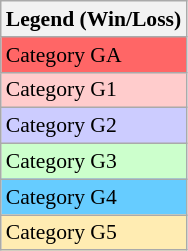<table class=wikitable style="font-size:90%">
<tr>
<th>Legend (Win/Loss)</th>
</tr>
<tr bgcolor=#FF6666>
<td>Category GA</td>
</tr>
<tr bgcolor=#ffcccc>
<td>Category G1</td>
</tr>
<tr bgcolor=#ccccff>
<td>Category G2</td>
</tr>
<tr bgcolor=#CCFFCC>
<td>Category G3</td>
</tr>
<tr bgcolor=#66CCFF>
<td>Category G4</td>
</tr>
<tr bgcolor=#ffecb2>
<td>Category G5</td>
</tr>
</table>
